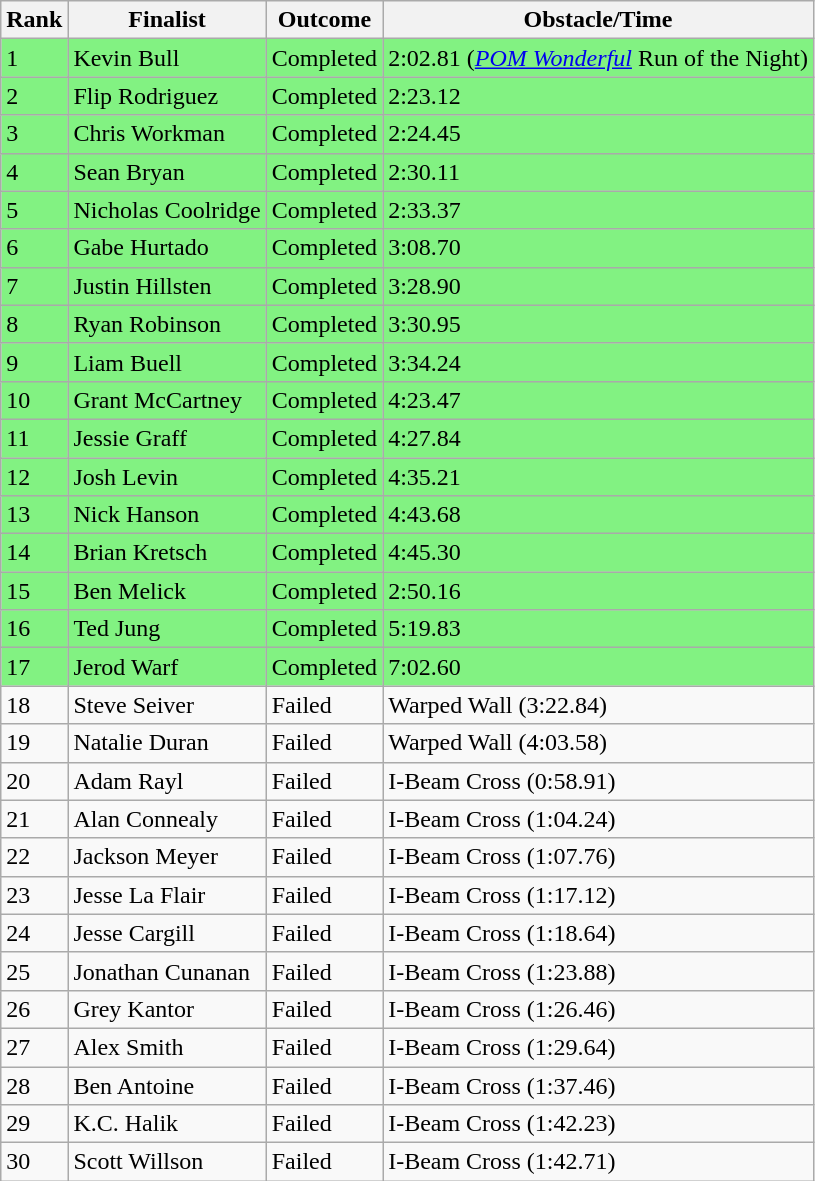<table class="wikitable">
<tr>
<th>Rank</th>
<th>Finalist</th>
<th>Outcome</th>
<th>Obstacle/Time</th>
</tr>
<tr style="background-color:#82f282">
<td>1</td>
<td>Kevin Bull</td>
<td>Completed</td>
<td>2:02.81 (<em><a href='#'>POM Wonderful</a></em> Run of the Night)</td>
</tr>
<tr style="background-color:#82f282">
<td>2</td>
<td>Flip Rodriguez</td>
<td>Completed</td>
<td>2:23.12</td>
</tr>
<tr style="background-color:#82f282">
<td>3</td>
<td>Chris Workman</td>
<td>Completed</td>
<td>2:24.45</td>
</tr>
<tr style="background-color:#82f282">
<td>4</td>
<td>Sean Bryan</td>
<td>Completed</td>
<td>2:30.11</td>
</tr>
<tr style="background-color:#82f282">
<td>5</td>
<td>Nicholas Coolridge</td>
<td>Completed</td>
<td>2:33.37</td>
</tr>
<tr style="background-color:#82f282">
<td>6</td>
<td>Gabe Hurtado</td>
<td>Completed</td>
<td>3:08.70</td>
</tr>
<tr style="background-color:#82f282">
<td>7</td>
<td>Justin Hillsten</td>
<td>Completed</td>
<td>3:28.90</td>
</tr>
<tr style="background-color:#82f282">
<td>8</td>
<td>Ryan Robinson</td>
<td>Completed</td>
<td>3:30.95</td>
</tr>
<tr style="background-color:#82f282">
<td>9</td>
<td>Liam Buell</td>
<td>Completed</td>
<td>3:34.24</td>
</tr>
<tr style="background-color:#82f282">
<td>10</td>
<td>Grant McCartney</td>
<td>Completed</td>
<td>4:23.47</td>
</tr>
<tr style="background-color:#82f282">
<td>11</td>
<td>Jessie Graff</td>
<td>Completed</td>
<td>4:27.84</td>
</tr>
<tr style="background-color:#82f282">
<td>12</td>
<td>Josh Levin</td>
<td>Completed</td>
<td>4:35.21</td>
</tr>
<tr style="background-color:#82f282">
<td>13</td>
<td>Nick Hanson</td>
<td>Completed</td>
<td>4:43.68</td>
</tr>
<tr style="background-color:#82f282">
<td>14</td>
<td>Brian Kretsch</td>
<td>Completed</td>
<td>4:45.30</td>
</tr>
<tr style="background-color:#82f282">
<td>15</td>
<td>Ben Melick</td>
<td>Completed</td>
<td>2:50.16</td>
</tr>
<tr style="background-color:#82f282">
<td>16</td>
<td>Ted Jung</td>
<td>Completed</td>
<td>5:19.83</td>
</tr>
<tr style="background-color:#82f282">
<td>17</td>
<td>Jerod Warf</td>
<td>Completed</td>
<td>7:02.60</td>
</tr>
<tr>
<td>18</td>
<td>Steve Seiver</td>
<td>Failed</td>
<td>Warped Wall (3:22.84)</td>
</tr>
<tr>
<td>19</td>
<td>Natalie Duran</td>
<td>Failed</td>
<td>Warped Wall (4:03.58)</td>
</tr>
<tr>
<td>20</td>
<td>Adam Rayl</td>
<td>Failed</td>
<td>I-Beam Cross (0:58.91)</td>
</tr>
<tr>
<td>21</td>
<td>Alan Connealy</td>
<td>Failed</td>
<td>I-Beam Cross (1:04.24)</td>
</tr>
<tr>
<td>22</td>
<td>Jackson Meyer</td>
<td>Failed</td>
<td>I-Beam Cross (1:07.76)</td>
</tr>
<tr>
<td>23</td>
<td>Jesse La Flair</td>
<td>Failed</td>
<td>I-Beam Cross (1:17.12)</td>
</tr>
<tr>
<td>24</td>
<td>Jesse Cargill</td>
<td>Failed</td>
<td>I-Beam Cross (1:18.64)</td>
</tr>
<tr>
<td>25</td>
<td>Jonathan Cunanan</td>
<td>Failed</td>
<td>I-Beam Cross (1:23.88)</td>
</tr>
<tr>
<td>26</td>
<td>Grey Kantor</td>
<td>Failed</td>
<td>I-Beam Cross (1:26.46)</td>
</tr>
<tr>
<td>27</td>
<td>Alex Smith</td>
<td>Failed</td>
<td>I-Beam Cross (1:29.64)</td>
</tr>
<tr>
<td>28</td>
<td>Ben Antoine</td>
<td>Failed</td>
<td>I-Beam Cross (1:37.46)</td>
</tr>
<tr>
<td>29</td>
<td>K.C. Halik</td>
<td>Failed</td>
<td>I-Beam Cross (1:42.23)</td>
</tr>
<tr>
<td>30</td>
<td>Scott Willson</td>
<td>Failed</td>
<td>I-Beam Cross (1:42.71)</td>
</tr>
</table>
